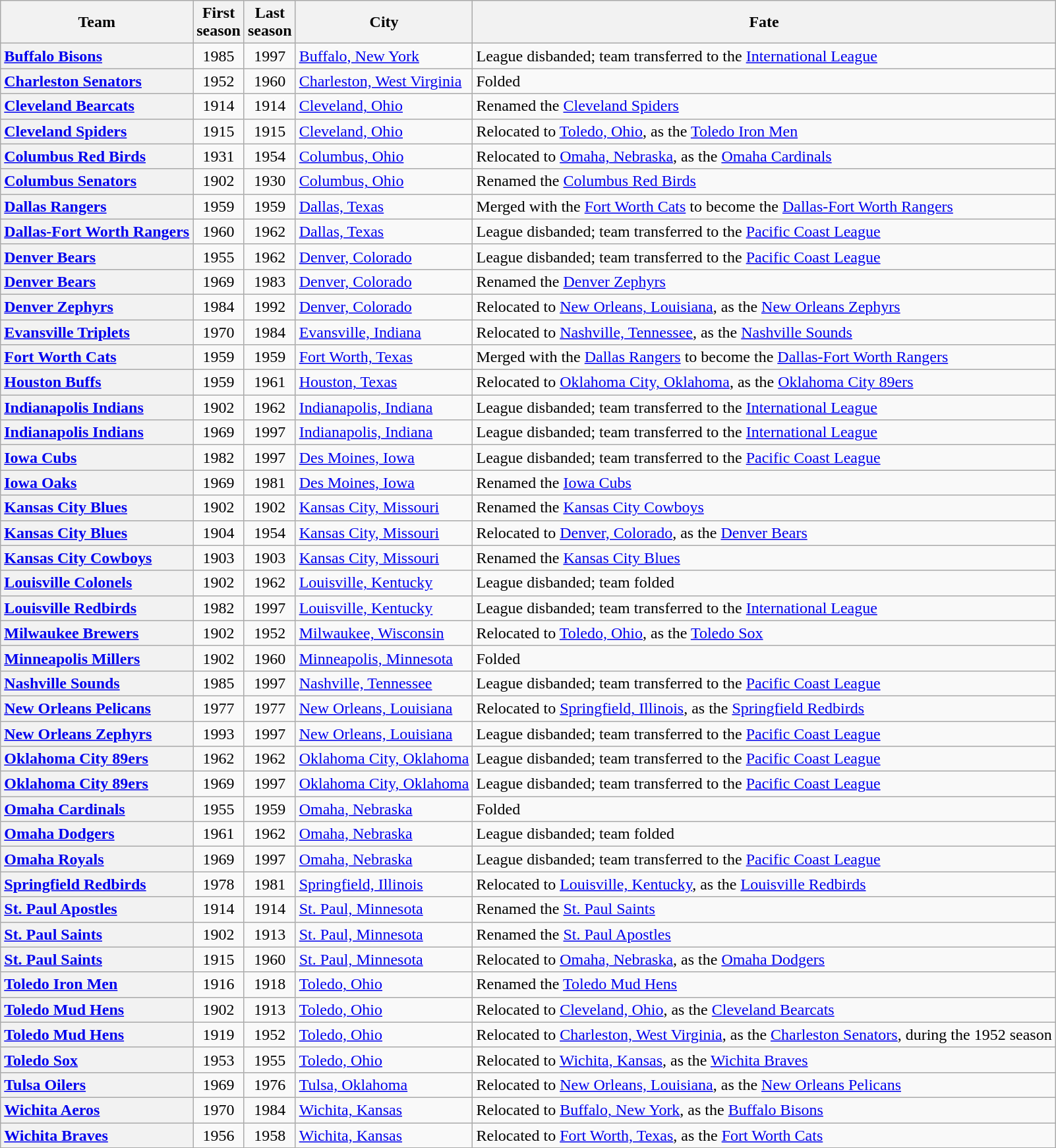<table class="wikitable sortable plainrowheaders" style="text-align:left">
<tr>
<th scope="col">Team</th>
<th scope="col">First<br>season</th>
<th scope="col">Last<br>season</th>
<th scope="col">City</th>
<th scope="col">Fate</th>
</tr>
<tr>
<th scope="row" style="text-align:left"><a href='#'>Buffalo Bisons</a></th>
<td style="text-align:center">1985</td>
<td style="text-align:center">1997</td>
<td><a href='#'>Buffalo, New York</a></td>
<td>League disbanded; team transferred to the <a href='#'>International League</a></td>
</tr>
<tr>
<th scope="row" style="text-align:left"><a href='#'>Charleston Senators</a></th>
<td style="text-align:center">1952</td>
<td style="text-align:center">1960</td>
<td><a href='#'>Charleston, West Virginia</a></td>
<td>Folded</td>
</tr>
<tr>
<th scope="row" style="text-align:left"><a href='#'>Cleveland Bearcats</a></th>
<td style="text-align:center">1914</td>
<td style="text-align:center">1914</td>
<td><a href='#'>Cleveland, Ohio</a></td>
<td>Renamed the <a href='#'>Cleveland Spiders</a></td>
</tr>
<tr>
<th scope="row" style="text-align:left"><a href='#'>Cleveland Spiders</a></th>
<td style="text-align:center">1915</td>
<td style="text-align:center">1915</td>
<td><a href='#'>Cleveland, Ohio</a></td>
<td>Relocated to <a href='#'>Toledo, Ohio</a>, as the <a href='#'>Toledo Iron Men</a></td>
</tr>
<tr>
<th scope="row" style="text-align:left"><a href='#'>Columbus Red Birds</a></th>
<td style="text-align:center">1931</td>
<td style="text-align:center">1954</td>
<td><a href='#'>Columbus, Ohio</a></td>
<td>Relocated to <a href='#'>Omaha, Nebraska</a>, as the <a href='#'>Omaha Cardinals</a></td>
</tr>
<tr>
<th scope="row" style="text-align:left"><a href='#'>Columbus Senators</a></th>
<td style="text-align:center">1902</td>
<td style="text-align:center">1930</td>
<td><a href='#'>Columbus, Ohio</a></td>
<td>Renamed the <a href='#'>Columbus Red Birds</a></td>
</tr>
<tr>
<th scope="row" style="text-align:left"><a href='#'>Dallas Rangers</a></th>
<td style="text-align:center">1959</td>
<td style="text-align:center">1959</td>
<td><a href='#'>Dallas, Texas</a></td>
<td>Merged with the <a href='#'>Fort Worth Cats</a> to become the <a href='#'>Dallas-Fort Worth Rangers</a></td>
</tr>
<tr>
<th scope="row" style="text-align:left"><a href='#'>Dallas-Fort Worth Rangers</a></th>
<td style="text-align:center">1960</td>
<td style="text-align:center">1962</td>
<td><a href='#'>Dallas, Texas</a></td>
<td>League disbanded; team transferred to the <a href='#'>Pacific Coast League</a></td>
</tr>
<tr>
<th scope="row" style="text-align:left"><a href='#'>Denver Bears</a> </th>
<td style="text-align:center">1955</td>
<td style="text-align:center">1962</td>
<td><a href='#'>Denver, Colorado</a></td>
<td>League disbanded; team transferred to the <a href='#'>Pacific Coast League</a></td>
</tr>
<tr>
<th scope="row" style="text-align:left"><a href='#'>Denver Bears</a> </th>
<td style="text-align:center">1969</td>
<td style="text-align:center">1983</td>
<td><a href='#'>Denver, Colorado</a></td>
<td>Renamed the <a href='#'>Denver Zephyrs</a></td>
</tr>
<tr>
<th scope="row" style="text-align:left"><a href='#'>Denver Zephyrs</a></th>
<td style="text-align:center">1984</td>
<td style="text-align:center">1992</td>
<td><a href='#'>Denver, Colorado</a></td>
<td>Relocated to <a href='#'>New Orleans, Louisiana</a>, as the <a href='#'>New Orleans Zephyrs</a></td>
</tr>
<tr>
<th scope="row" style="text-align:left"><a href='#'>Evansville Triplets</a></th>
<td style="text-align:center">1970</td>
<td style="text-align:center">1984</td>
<td><a href='#'>Evansville, Indiana</a></td>
<td>Relocated to <a href='#'>Nashville, Tennessee</a>, as the <a href='#'>Nashville Sounds</a></td>
</tr>
<tr>
<th scope="row" style="text-align:left"><a href='#'>Fort Worth Cats</a></th>
<td style="text-align:center">1959</td>
<td style="text-align:center">1959</td>
<td><a href='#'>Fort Worth, Texas</a></td>
<td>Merged with the <a href='#'>Dallas Rangers</a> to become the <a href='#'>Dallas-Fort Worth Rangers</a></td>
</tr>
<tr>
<th scope="row" style="text-align:left"><a href='#'>Houston Buffs</a></th>
<td style="text-align:center">1959</td>
<td style="text-align:center">1961</td>
<td><a href='#'>Houston, Texas</a></td>
<td>Relocated to <a href='#'>Oklahoma City, Oklahoma</a>, as the <a href='#'>Oklahoma City 89ers</a></td>
</tr>
<tr>
<th scope="row" style="text-align:left"><a href='#'>Indianapolis Indians</a> </th>
<td style="text-align:center">1902</td>
<td style="text-align:center">1962</td>
<td><a href='#'>Indianapolis, Indiana</a></td>
<td>League disbanded; team transferred to the <a href='#'>International League</a></td>
</tr>
<tr>
<th scope="row" style="text-align:left"><a href='#'>Indianapolis Indians</a> </th>
<td style="text-align:center">1969</td>
<td style="text-align:center">1997</td>
<td><a href='#'>Indianapolis, Indiana</a></td>
<td>League disbanded; team transferred to the <a href='#'>International League</a></td>
</tr>
<tr>
<th scope="row" style="text-align:left"><a href='#'>Iowa Cubs</a></th>
<td style="text-align:center">1982</td>
<td style="text-align:center">1997</td>
<td><a href='#'>Des Moines, Iowa</a></td>
<td>League disbanded; team transferred to the <a href='#'>Pacific Coast League</a></td>
</tr>
<tr>
<th scope="row" style="text-align:left"><a href='#'>Iowa Oaks</a></th>
<td style="text-align:center">1969</td>
<td style="text-align:center">1981</td>
<td><a href='#'>Des Moines, Iowa</a></td>
<td>Renamed the <a href='#'>Iowa Cubs</a></td>
</tr>
<tr>
<th scope="row" style="text-align:left"><a href='#'>Kansas City Blues</a> </th>
<td style="text-align:center">1902</td>
<td style="text-align:center">1902</td>
<td><a href='#'>Kansas City, Missouri</a></td>
<td>Renamed the <a href='#'>Kansas City Cowboys</a></td>
</tr>
<tr>
<th scope="row" style="text-align:left"><a href='#'>Kansas City Blues</a> </th>
<td style="text-align:center">1904</td>
<td style="text-align:center">1954</td>
<td><a href='#'>Kansas City, Missouri</a></td>
<td>Relocated to <a href='#'>Denver, Colorado</a>, as the <a href='#'>Denver Bears</a></td>
</tr>
<tr>
<th scope="row" style="text-align:left"><a href='#'>Kansas City Cowboys</a></th>
<td style="text-align:center">1903</td>
<td style="text-align:center">1903</td>
<td><a href='#'>Kansas City, Missouri</a></td>
<td>Renamed the <a href='#'>Kansas City Blues</a></td>
</tr>
<tr>
<th scope="row" style="text-align:left"><a href='#'>Louisville Colonels</a></th>
<td style="text-align:center">1902</td>
<td style="text-align:center">1962</td>
<td><a href='#'>Louisville, Kentucky</a></td>
<td>League disbanded; team folded</td>
</tr>
<tr>
<th scope="row" style="text-align:left"><a href='#'>Louisville Redbirds</a></th>
<td style="text-align:center">1982</td>
<td style="text-align:center">1997</td>
<td><a href='#'>Louisville, Kentucky</a></td>
<td>League disbanded; team transferred to the <a href='#'>International League</a></td>
</tr>
<tr>
<th scope="row" style="text-align:left"><a href='#'>Milwaukee Brewers</a></th>
<td style="text-align:center">1902</td>
<td style="text-align:center">1952</td>
<td><a href='#'>Milwaukee, Wisconsin</a></td>
<td>Relocated to <a href='#'>Toledo, Ohio</a>, as the <a href='#'>Toledo Sox</a></td>
</tr>
<tr>
<th scope="row" style="text-align:left"><a href='#'>Minneapolis Millers</a></th>
<td style="text-align:center">1902</td>
<td style="text-align:center">1960</td>
<td><a href='#'>Minneapolis, Minnesota</a></td>
<td>Folded</td>
</tr>
<tr>
<th scope="row" style="text-align:left"><a href='#'>Nashville Sounds</a></th>
<td style="text-align:center">1985</td>
<td style="text-align:center">1997</td>
<td><a href='#'>Nashville, Tennessee</a></td>
<td>League disbanded; team transferred to the <a href='#'>Pacific Coast League</a></td>
</tr>
<tr>
<th scope="row" style="text-align:left"><a href='#'>New Orleans Pelicans</a></th>
<td style="text-align:center">1977</td>
<td style="text-align:center">1977</td>
<td><a href='#'>New Orleans, Louisiana</a></td>
<td>Relocated to <a href='#'>Springfield, Illinois</a>, as the <a href='#'>Springfield Redbirds</a></td>
</tr>
<tr>
<th scope="row" style="text-align:left"><a href='#'>New Orleans Zephyrs</a></th>
<td style="text-align:center">1993</td>
<td style="text-align:center">1997</td>
<td><a href='#'>New Orleans, Louisiana</a></td>
<td>League disbanded; team transferred to the <a href='#'>Pacific Coast League</a></td>
</tr>
<tr>
<th scope="row" style="text-align:left"><a href='#'>Oklahoma City 89ers</a> </th>
<td style="text-align:center">1962</td>
<td style="text-align:center">1962</td>
<td><a href='#'>Oklahoma City, Oklahoma</a></td>
<td>League disbanded; team transferred to the <a href='#'>Pacific Coast League</a></td>
</tr>
<tr>
<th scope="row" style="text-align:left"><a href='#'>Oklahoma City 89ers</a> </th>
<td style="text-align:center">1969</td>
<td style="text-align:center">1997</td>
<td><a href='#'>Oklahoma City, Oklahoma</a></td>
<td>League disbanded; team transferred to the <a href='#'>Pacific Coast League</a></td>
</tr>
<tr>
<th scope="row" style="text-align:left"><a href='#'>Omaha Cardinals</a></th>
<td style="text-align:center">1955</td>
<td style="text-align:center">1959</td>
<td><a href='#'>Omaha, Nebraska</a></td>
<td>Folded</td>
</tr>
<tr>
<th scope="row" style="text-align:left"><a href='#'>Omaha Dodgers</a></th>
<td style="text-align:center">1961</td>
<td style="text-align:center">1962</td>
<td><a href='#'>Omaha, Nebraska</a></td>
<td>League disbanded; team folded</td>
</tr>
<tr>
<th scope="row" style="text-align:left"><a href='#'>Omaha Royals</a></th>
<td style="text-align:center">1969</td>
<td style="text-align:center">1997</td>
<td><a href='#'>Omaha, Nebraska</a></td>
<td>League disbanded; team transferred to the <a href='#'>Pacific Coast League</a></td>
</tr>
<tr>
<th scope="row" style="text-align:left"><a href='#'>Springfield Redbirds</a></th>
<td style="text-align:center">1978</td>
<td style="text-align:center">1981</td>
<td><a href='#'>Springfield, Illinois</a></td>
<td>Relocated to <a href='#'>Louisville, Kentucky</a>, as the <a href='#'>Louisville Redbirds</a></td>
</tr>
<tr>
<th scope="row" style="text-align:left"><a href='#'>St. Paul Apostles</a></th>
<td style="text-align:center">1914</td>
<td style="text-align:center">1914</td>
<td><a href='#'>St. Paul, Minnesota</a></td>
<td>Renamed the <a href='#'>St. Paul Saints</a></td>
</tr>
<tr>
<th scope="row" style="text-align:left"><a href='#'>St. Paul Saints</a> </th>
<td style="text-align:center">1902</td>
<td style="text-align:center">1913</td>
<td><a href='#'>St. Paul, Minnesota</a></td>
<td>Renamed the <a href='#'>St. Paul Apostles</a></td>
</tr>
<tr>
<th scope="row" style="text-align:left"><a href='#'>St. Paul Saints</a> </th>
<td style="text-align:center">1915</td>
<td style="text-align:center">1960</td>
<td><a href='#'>St. Paul, Minnesota</a></td>
<td>Relocated to <a href='#'>Omaha, Nebraska</a>, as the <a href='#'>Omaha Dodgers</a></td>
</tr>
<tr>
<th scope="row" style="text-align:left"><a href='#'>Toledo Iron Men</a></th>
<td style="text-align:center">1916</td>
<td style="text-align:center">1918</td>
<td><a href='#'>Toledo, Ohio</a></td>
<td>Renamed the <a href='#'>Toledo Mud Hens</a></td>
</tr>
<tr>
<th scope="row" style="text-align:left"><a href='#'>Toledo Mud Hens</a> </th>
<td style="text-align:center">1902</td>
<td style="text-align:center">1913</td>
<td><a href='#'>Toledo, Ohio</a></td>
<td>Relocated to <a href='#'>Cleveland, Ohio</a>, as the <a href='#'>Cleveland Bearcats</a></td>
</tr>
<tr>
<th scope="row" style="text-align:left"><a href='#'>Toledo Mud Hens</a> </th>
<td style="text-align:center">1919</td>
<td style="text-align:center">1952</td>
<td><a href='#'>Toledo, Ohio</a></td>
<td>Relocated to <a href='#'>Charleston, West Virginia</a>, as the <a href='#'>Charleston Senators</a>, during the 1952 season</td>
</tr>
<tr>
<th scope="row" style="text-align:left"><a href='#'>Toledo Sox</a></th>
<td style="text-align:center">1953</td>
<td style="text-align:center">1955</td>
<td><a href='#'>Toledo, Ohio</a></td>
<td>Relocated to <a href='#'>Wichita, Kansas</a>, as the <a href='#'>Wichita Braves</a></td>
</tr>
<tr>
<th scope="row" style="text-align:left"><a href='#'>Tulsa Oilers</a></th>
<td style="text-align:center">1969</td>
<td style="text-align:center">1976</td>
<td><a href='#'>Tulsa, Oklahoma</a></td>
<td>Relocated to <a href='#'>New Orleans, Louisiana</a>, as the <a href='#'>New Orleans Pelicans</a></td>
</tr>
<tr>
<th scope="row" style="text-align:left"><a href='#'>Wichita Aeros</a></th>
<td style="text-align:center">1970</td>
<td style="text-align:center">1984</td>
<td><a href='#'>Wichita, Kansas</a></td>
<td>Relocated to <a href='#'>Buffalo, New York</a>, as the <a href='#'>Buffalo Bisons</a></td>
</tr>
<tr>
<th scope="row" style="text-align:left"><a href='#'>Wichita Braves</a></th>
<td style="text-align:center">1956</td>
<td style="text-align:center">1958</td>
<td><a href='#'>Wichita, Kansas</a></td>
<td>Relocated to <a href='#'>Fort Worth, Texas</a>, as the <a href='#'>Fort Worth Cats</a></td>
</tr>
</table>
